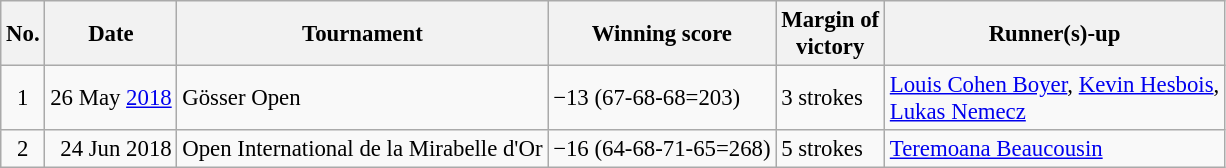<table class="wikitable" style="font-size:95%;">
<tr>
<th>No.</th>
<th>Date</th>
<th>Tournament</th>
<th>Winning score</th>
<th>Margin of<br>victory</th>
<th>Runner(s)-up</th>
</tr>
<tr>
<td align=center>1</td>
<td align=right>26 May <a href='#'>2018</a></td>
<td>Gösser Open</td>
<td>−13 (67-68-68=203)</td>
<td>3 strokes</td>
<td> <a href='#'>Louis Cohen Boyer</a>,  <a href='#'>Kevin Hesbois</a>,<br> <a href='#'>Lukas Nemecz</a></td>
</tr>
<tr>
<td align=center>2</td>
<td align=right>24 Jun 2018</td>
<td>Open International de la Mirabelle d'Or</td>
<td>−16 (64-68-71-65=268)</td>
<td>5 strokes</td>
<td> <a href='#'>Teremoana Beaucousin</a></td>
</tr>
</table>
